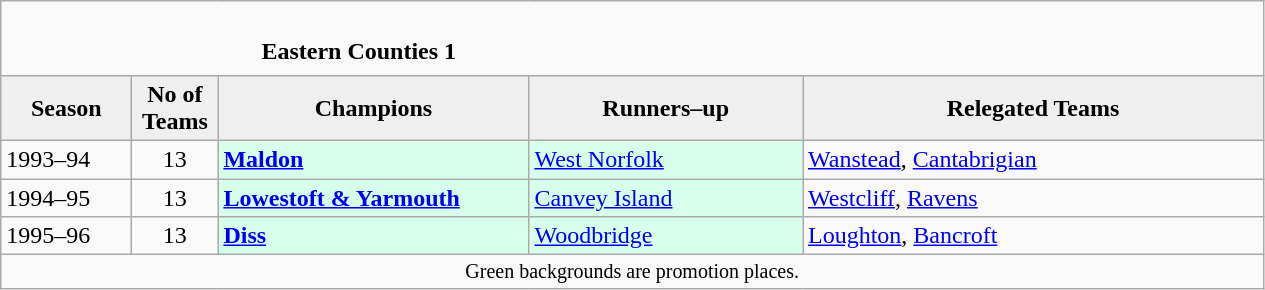<table class="wikitable" style="text-align: left;">
<tr>
<td colspan="11" cellpadding="0" cellspacing="0"><br><table border="0" style="width:100%;" cellpadding="0" cellspacing="0">
<tr>
<td style="width:20%; border:0;"></td>
<td style="border:0;"><strong>Eastern Counties 1</strong></td>
<td style="width:20%; border:0;"></td>
</tr>
</table>
</td>
</tr>
<tr>
<th style="background:#efefef; width:80px;">Season</th>
<th style="background:#efefef; width:50px;">No of Teams</th>
<th style="background:#efefef; width:200px;">Champions</th>
<th style="background:#efefef; width:175px;">Runners–up</th>
<th style="background:#efefef; width:300px;">Relegated Teams</th>
</tr>
<tr align=left>
<td>1993–94</td>
<td style="text-align: center;">13</td>
<td style="background:#d8ffeb;"><strong><a href='#'>Maldon</a></strong></td>
<td style="background:#d8ffeb;"><a href='#'>West Norfolk</a></td>
<td><a href='#'>Wanstead</a>, <a href='#'>Cantabrigian</a></td>
</tr>
<tr>
<td>1994–95</td>
<td style="text-align: center;">13</td>
<td style="background:#d8ffeb;"><strong><a href='#'>Lowestoft & Yarmouth</a></strong></td>
<td style="background:#d8ffeb;"><a href='#'>Canvey Island</a></td>
<td><a href='#'>Westcliff</a>, <a href='#'>Ravens</a></td>
</tr>
<tr>
<td>1995–96</td>
<td style="text-align: center;">13</td>
<td style="background:#d8ffeb;"><strong><a href='#'>Diss</a></strong></td>
<td style="background:#d8ffeb;"><a href='#'>Woodbridge</a></td>
<td><a href='#'>Loughton</a>, <a href='#'>Bancroft</a></td>
</tr>
<tr>
<td colspan="15"  style="border:0; font-size:smaller; text-align:center;">Green backgrounds are promotion places.</td>
</tr>
</table>
